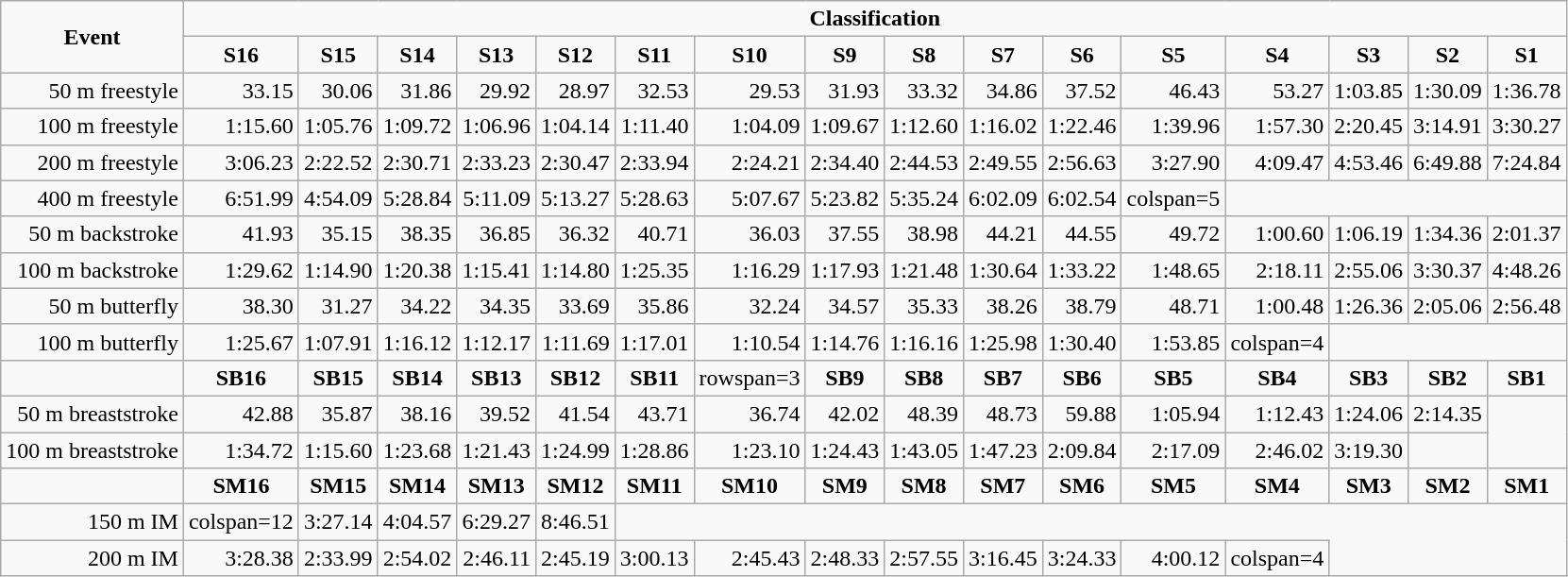<table class="wikitable" style="text-align:right">
<tr>
<td align="center" rowspan="2"><strong>Event</strong></td>
<td align="center" colspan="16"><strong>Classification</strong></td>
</tr>
<tr>
<td align="center"><strong>S16</strong></td>
<td align="center"><strong>S15</strong></td>
<td align="center"><strong>S14</strong></td>
<td align="center"><strong>S13</strong></td>
<td align="center"><strong>S12</strong></td>
<td align="center"><strong>S11</strong></td>
<td align="center"><strong>S10</strong></td>
<td align="center"><strong>S9</strong></td>
<td align="center"><strong>S8</strong></td>
<td align="center"><strong>S7</strong></td>
<td align="center"><strong>S6</strong></td>
<td align="center"><strong>S5</strong></td>
<td align="center"><strong>S4</strong></td>
<td align="center"><strong>S3</strong></td>
<td align="center"><strong>S2</strong></td>
<td align="center"><strong>S1</strong></td>
</tr>
<tr>
<td>50 m freestyle</td>
<td>33.15</td>
<td>30.06</td>
<td>31.86</td>
<td>29.92</td>
<td>28.97</td>
<td>32.53</td>
<td>29.53</td>
<td>31.93</td>
<td>33.32</td>
<td>34.86</td>
<td>37.52</td>
<td>46.43</td>
<td>53.27</td>
<td>1:03.85</td>
<td>1:30.09</td>
<td>1:36.78</td>
</tr>
<tr>
<td>100 m freestyle</td>
<td>1:15.60</td>
<td>1:05.76</td>
<td>1:09.72</td>
<td>1:06.96</td>
<td>1:04.14</td>
<td>1:11.40</td>
<td>1:04.09</td>
<td>1:09.67</td>
<td>1:12.60</td>
<td>1:16.02</td>
<td>1:22.46</td>
<td>1:39.96</td>
<td>1:57.30</td>
<td>2:20.45</td>
<td>3:14.91</td>
<td>3:30.27</td>
</tr>
<tr>
<td>200 m freestyle</td>
<td>3:06.23</td>
<td>2:22.52</td>
<td>2:30.71</td>
<td>2:33.23</td>
<td>2:30.47</td>
<td>2:33.94</td>
<td>2:24.21</td>
<td>2:34.40</td>
<td>2:44.53</td>
<td>2:49.55</td>
<td>2:56.63</td>
<td>3:27.90</td>
<td>4:09.47</td>
<td>4:53.46</td>
<td>6:49.88</td>
<td>7:24.84</td>
</tr>
<tr>
<td>400 m freestyle</td>
<td>6:51.99</td>
<td>4:54.09</td>
<td>5:28.84</td>
<td>5:11.09</td>
<td>5:13.27</td>
<td>5:28.63</td>
<td>5:07.67</td>
<td>5:23.82</td>
<td>5:35.24</td>
<td>6:02.09</td>
<td>6:02.54</td>
<td>colspan=5 </td>
</tr>
<tr>
<td>50 m backstroke</td>
<td>41.93</td>
<td>35.15</td>
<td>38.35</td>
<td>36.85</td>
<td>36.32</td>
<td>40.71</td>
<td>36.03</td>
<td>37.55</td>
<td>38.98</td>
<td>44.21</td>
<td>44.55</td>
<td>49.72</td>
<td>1:00.60</td>
<td>1:06.19</td>
<td>1:34.36</td>
<td>2:01.37</td>
</tr>
<tr>
<td>100 m backstroke</td>
<td>1:29.62</td>
<td>1:14.90</td>
<td>1:20.38</td>
<td>1:15.41</td>
<td>1:14.80</td>
<td>1:25.35</td>
<td>1:16.29</td>
<td>1:17.93</td>
<td>1:21.48</td>
<td>1:30.64</td>
<td>1:33.22</td>
<td>1:48.65</td>
<td>2:18.11</td>
<td>2:55.06</td>
<td>3:30.37</td>
<td>4:48.26</td>
</tr>
<tr>
<td>50 m butterfly</td>
<td>38.30</td>
<td>31.27</td>
<td>34.22</td>
<td>34.35</td>
<td>33.69</td>
<td>35.86</td>
<td>32.24</td>
<td>34.57</td>
<td>35.33</td>
<td>38.26</td>
<td>38.79</td>
<td>48.71</td>
<td>1:00.48</td>
<td>1:26.36</td>
<td>2:05.06</td>
<td>2:56.48</td>
</tr>
<tr>
<td>100 m butterfly</td>
<td>1:25.67</td>
<td>1:07.91</td>
<td>1:16.12</td>
<td>1:12.17</td>
<td>1:11.69</td>
<td>1:17.01</td>
<td>1:10.54</td>
<td>1:14.76</td>
<td>1:16.16</td>
<td>1:25.98</td>
<td>1:30.40</td>
<td>1:53.85</td>
<td>colspan=4 </td>
</tr>
<tr>
<td></td>
<td align="center"><strong>SB16</strong></td>
<td align="center"><strong>SB15</strong></td>
<td align="center"><strong>SB14</strong></td>
<td align="center"><strong>SB13</strong></td>
<td align="center"><strong>SB12</strong></td>
<td align="center"><strong>SB11</strong></td>
<td>rowspan=3 </td>
<td align="center"><strong>SB9</strong></td>
<td align="center"><strong>SB8</strong></td>
<td align="center"><strong>SB7</strong></td>
<td align="center"><strong>SB6</strong></td>
<td align="center"><strong>SB5</strong></td>
<td align="center"><strong>SB4</strong></td>
<td align="center"><strong>SB3</strong></td>
<td align="center"><strong>SB2</strong></td>
<td align="center"><strong>SB1</strong></td>
</tr>
<tr>
<td>50 m breaststroke</td>
<td>42.88</td>
<td>35.87</td>
<td>38.16</td>
<td>39.52</td>
<td>41.54</td>
<td>43.71</td>
<td>36.74</td>
<td>42.02</td>
<td>48.39</td>
<td>48.73</td>
<td>59.88</td>
<td>1:05.94</td>
<td>1:12.43</td>
<td>1:24.06</td>
<td>2:14.35</td>
</tr>
<tr>
<td>100 m breaststroke</td>
<td>1:34.72</td>
<td>1:15.60</td>
<td>1:23.68</td>
<td>1:21.43</td>
<td>1:24.99</td>
<td>1:28.86</td>
<td>1:23.10</td>
<td>1:24.43</td>
<td>1:43.05</td>
<td>1:47.23</td>
<td>2:09.84</td>
<td>2:17.09</td>
<td>2:46.02</td>
<td>3:19.30</td>
<td></td>
</tr>
<tr>
<td></td>
<td align="center"><strong>SM16</strong></td>
<td align="center"><strong>SM15</strong></td>
<td align="center"><strong>SM14</strong></td>
<td align="center"><strong>SM13</strong></td>
<td align="center"><strong>SM12</strong></td>
<td align="center"><strong>SM11</strong></td>
<td align="center"><strong>SM10</strong></td>
<td align="center"><strong>SM9</strong></td>
<td align="center"><strong>SM8</strong></td>
<td align="center"><strong>SM7</strong></td>
<td align="center"><strong>SM6</strong></td>
<td align="center"><strong>SM5</strong></td>
<td align="center"><strong>SM4</strong></td>
<td align="center"><strong>SM3</strong></td>
<td align="center"><strong>SM2</strong></td>
<td align="center"><strong>SM1</strong></td>
</tr>
<tr>
<td>150 m IM</td>
<td>colspan=12 </td>
<td>3:27.14</td>
<td>4:04.57</td>
<td>6:29.27</td>
<td>8:46.51</td>
</tr>
<tr>
<td>200 m IM</td>
<td>3:28.38</td>
<td>2:33.99</td>
<td>2:54.02</td>
<td>2:46.11</td>
<td>2:45.19</td>
<td>3:00.13</td>
<td>2:45.43</td>
<td>2:48.33</td>
<td>2:57.55</td>
<td>3:16.45</td>
<td>3:24.33</td>
<td>4:00.12</td>
<td>colspan=4 </td>
</tr>
</table>
